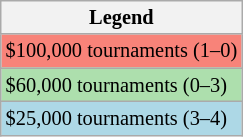<table class="wikitable" style="font-size:85%">
<tr>
<th>Legend</th>
</tr>
<tr bgcolor="#F88379">
<td>$100,000 tournaments (1–0)</td>
</tr>
<tr bgcolor="#ADDFAD">
<td>$60,000 tournaments (0–3)</td>
</tr>
<tr bgcolor="lightblue">
<td>$25,000 tournaments (3–4)</td>
</tr>
</table>
